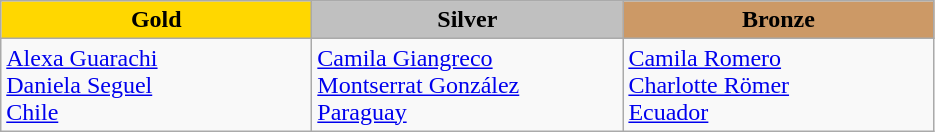<table class="wikitable" style="text-align:left">
<tr align="center">
<td width=200 bgcolor=gold><strong>Gold</strong></td>
<td width=200 bgcolor=silver><strong>Silver</strong></td>
<td width=200 bgcolor=CC9966><strong>Bronze</strong></td>
</tr>
<tr>
<td><a href='#'>Alexa Guarachi</a><br><a href='#'>Daniela Seguel</a><br>  <a href='#'>Chile</a></td>
<td><a href='#'>Camila Giangreco</a><br><a href='#'>Montserrat González</a><br> <a href='#'>Paraguay</a></td>
<td><a href='#'>Camila Romero</a><br><a href='#'>Charlotte Römer</a><br> <a href='#'>Ecuador</a></td>
</tr>
</table>
